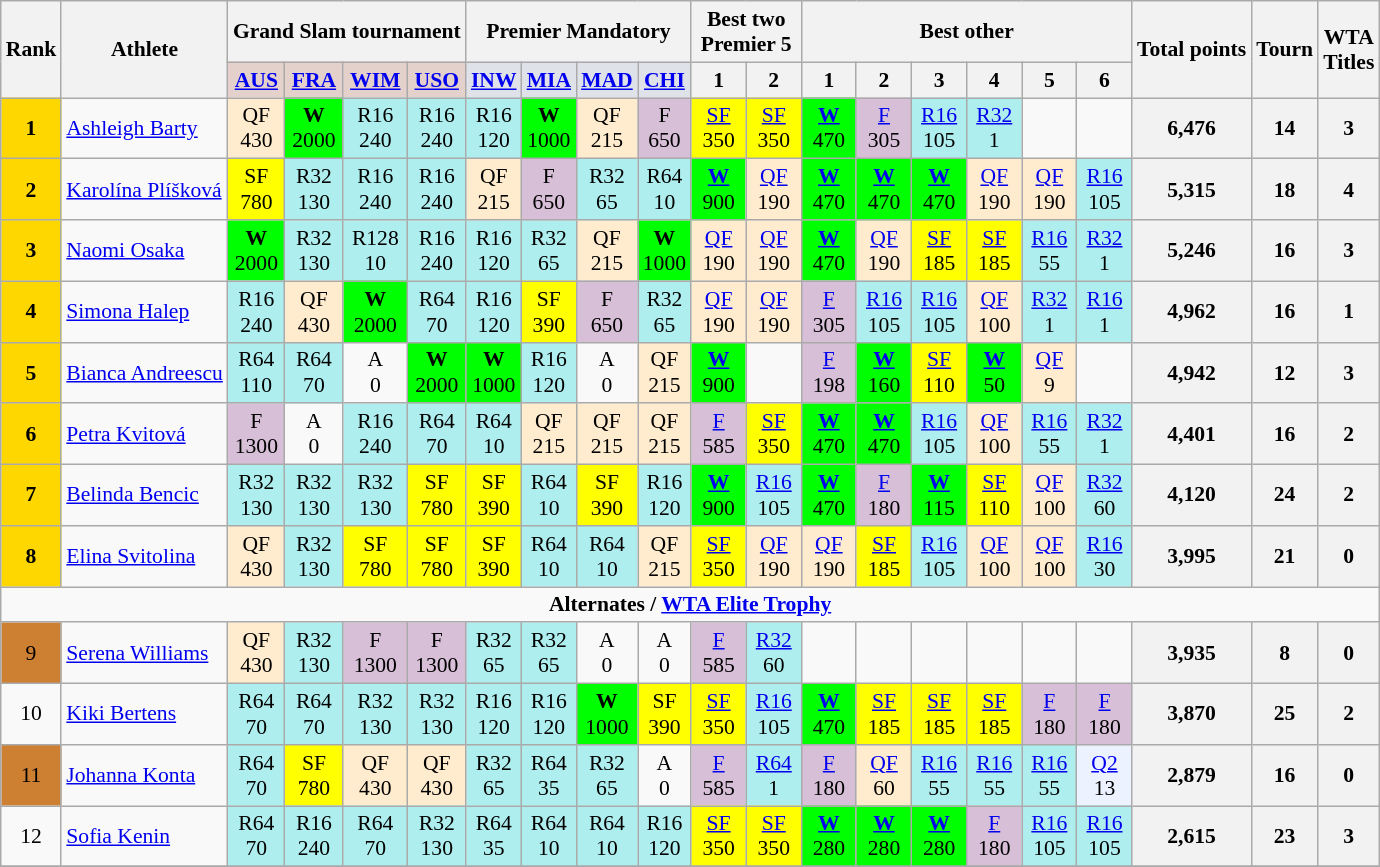<table class=wikitable style=font-size:90%;text-align:center>
<tr>
<th rowspan=2>Rank</th>
<th rowspan=2>Athlete</th>
<th colspan=4>Grand Slam tournament</th>
<th colspan=4>Premier Mandatory</th>
<th colspan=2>Best two<br>Premier 5</th>
<th colspan=6>Best other</th>
<th rowspan=2>Total points</th>
<th rowspan=2>Tourn</th>
<th rowspan=2>WTA <br> Titles</th>
</tr>
<tr>
<td style="background:#e5d1cb;"><strong><a href='#'>AUS</a></strong></td>
<td style="background:#e5d1cb;"><strong><a href='#'>FRA</a></strong></td>
<td style="background:#e5d1cb;"><strong><a href='#'>WIM</a></strong></td>
<td style="background:#e5d1cb;"><strong><a href='#'>USO</a></strong></td>
<td style="background:#dfe2e9;"><strong><a href='#'>INW</a></strong></td>
<td style="background:#dfe2e9;"><strong><a href='#'>MIA</a></strong></td>
<td style="background:#dfe2e9;"><strong><a href='#'>MAD</a></strong></td>
<td style="background:#dfe2e9;"><strong><a href='#'>CHI</a></strong></td>
<th width=30>1</th>
<th width=30>2</th>
<th width=30>1</th>
<th width=30>2</th>
<th width=30>3</th>
<th width=30>4</th>
<th width=30>5</th>
<th width=30>6</th>
</tr>
<tr>
<td bgcolor=gold><strong>1</strong></td>
<td align="left"> <a href='#'>Ashleigh Barty</a></td>
<td bgcolor=ffebcd>QF<br>430</td>
<td bgcolor=lime><strong>W</strong><br>2000</td>
<td bgcolor=afeeee>R16<br>240</td>
<td bgcolor=afeeee>R16<br>240</td>
<td bgcolor=afeeee>R16<br>120</td>
<td bgcolor=lime><strong>W</strong><br>1000</td>
<td bgcolor=ffebcd>QF<br>215</td>
<td bgcolor=thistle>F<br>650</td>
<td bgcolor=yellow><a href='#'>SF</a><br>350</td>
<td bgcolor=yellow><a href='#'>SF</a><br>350</td>
<td bgcolor=lime><strong><a href='#'>W</a></strong><br>470</td>
<td bgcolor=thistle><a href='#'>F</a><br>305</td>
<td bgcolor=afeeee><a href='#'>R16</a><br>105</td>
<td bgcolor=afeeee><a href='#'>R32</a><br>1</td>
<td></td>
<td></td>
<th>6,476</th>
<th>14</th>
<th>3</th>
</tr>
<tr>
<td bgcolor=gold><strong>2</strong></td>
<td align="left"> <a href='#'>Karolína Plíšková</a></td>
<td bgcolor=yellow>SF<br>780</td>
<td bgcolor=afeeee>R32<br>130</td>
<td bgcolor=afeeee>R16<br>240</td>
<td bgcolor=afeeee>R16<br>240</td>
<td bgcolor=ffebcd>QF<br>215</td>
<td bgcolor=thistle>F<br>650</td>
<td bgcolor=afeeee>R32<br>65</td>
<td bgcolor=afeeee>R64<br>10</td>
<td bgcolor=lime><strong><a href='#'>W</a></strong><br>900</td>
<td bgcolor=ffebcd><a href='#'>QF</a><br>190</td>
<td bgcolor=lime><strong><a href='#'>W</a></strong><br>470</td>
<td bgcolor=lime><strong><a href='#'>W</a></strong><br>470</td>
<td bgcolor=lime><strong><a href='#'>W</a></strong><br>470</td>
<td bgcolor=ffebcd><a href='#'>QF</a><br>190</td>
<td bgcolor=ffebcd><a href='#'>QF</a><br>190</td>
<td bgcolor=afeeee><a href='#'>R16</a><br>105</td>
<th>5,315</th>
<th>18</th>
<th>4</th>
</tr>
<tr>
<td bgcolor=gold><strong>3</strong></td>
<td align="left"> <a href='#'>Naomi Osaka</a></td>
<td bgcolor=lime><strong>W</strong><br>2000</td>
<td bgcolor=afeeee>R32<br>130</td>
<td bgcolor=afeeee>R128<br>10</td>
<td bgcolor=afeeee>R16<br>240</td>
<td bgcolor=afeeee>R16<br>120</td>
<td bgcolor=afeeee>R32<br>65</td>
<td bgcolor=ffebcd>QF<br>215</td>
<td bgcolor=lime><strong>W</strong><br>1000</td>
<td bgcolor=ffebcd><a href='#'>QF</a><br>190</td>
<td bgcolor=ffebcd><a href='#'>QF</a><br>190</td>
<td bgcolor=lime><strong><a href='#'>W</a></strong><br>470</td>
<td bgcolor=ffebcd><a href='#'>QF</a><br>190</td>
<td bgcolor=yellow><a href='#'>SF</a><br>185</td>
<td bgcolor=yellow><a href='#'>SF</a><br>185</td>
<td bgcolor=afeeee><a href='#'>R16</a><br>55</td>
<td bgcolor=afeeee><a href='#'>R32</a><br>1</td>
<th>5,246</th>
<th>16</th>
<th>3</th>
</tr>
<tr>
<td bgcolor=gold><strong>4</strong></td>
<td align="left"> <a href='#'>Simona Halep</a></td>
<td bgcolor=afeeee>R16<br>240</td>
<td bgcolor=ffebcd>QF<br>430</td>
<td bgcolor=lime><strong>W</strong><br>2000</td>
<td bgcolor=afeeee>R64<br>70</td>
<td bgcolor=afeeee>R16<br>120</td>
<td bgcolor=yellow>SF<br>390</td>
<td bgcolor=thistle>F<br>650</td>
<td bgcolor=afeeee>R32<br>65</td>
<td bgcolor=ffebcd><a href='#'>QF</a><br>190</td>
<td bgcolor=ffebcd><a href='#'>QF</a><br>190</td>
<td bgcolor=thistle><a href='#'>F</a><br>305</td>
<td bgcolor=afeeee><a href='#'>R16</a><br>105</td>
<td bgcolor=afeeee><a href='#'>R16</a><br>105</td>
<td bgcolor=ffebcd><a href='#'>QF</a><br>100</td>
<td bgcolor=afeeee><a href='#'>R32</a><br>1</td>
<td bgcolor=afeeee><a href='#'>R16</a><br>1</td>
<th>4,962</th>
<th>16</th>
<th>1</th>
</tr>
<tr>
<td bgcolor=gold><strong>5</strong></td>
<td align="left"> <a href='#'>Bianca Andreescu</a></td>
<td bgcolor=afeeee>R64<br>110</td>
<td bgcolor=afeeee>R64<br>70</td>
<td>A<br>0</td>
<td bgcolor=lime><strong>W</strong><br>2000</td>
<td bgcolor=lime><strong>W</strong><br>1000</td>
<td bgcolor=afeeee>R16<br>120</td>
<td>A<br>0</td>
<td bgcolor=ffebcd>QF<br>215</td>
<td bgcolor=lime><strong><a href='#'>W</a></strong><br>900</td>
<td></td>
<td bgcolor=thistle><a href='#'>F</a><br>198</td>
<td bgcolor=lime><strong><a href='#'>W</a></strong><br>160</td>
<td bgcolor=yellow><a href='#'>SF</a><br>110</td>
<td bgcolor=lime><strong><a href='#'>W</a></strong><br>50</td>
<td bgcolor=ffebcd><a href='#'>QF</a><br>9</td>
<td></td>
<th>4,942</th>
<th>12</th>
<th>3</th>
</tr>
<tr>
<td bgcolor=gold><strong>6</strong></td>
<td align="left"> <a href='#'>Petra Kvitová</a></td>
<td bgcolor=thistle>F<br>1300</td>
<td>A<br>0</td>
<td bgcolor=afeeee>R16<br>240</td>
<td bgcolor=afeeee>R64<br>70</td>
<td bgcolor=afeeee>R64<br>10</td>
<td bgcolor=ffebcd>QF<br>215</td>
<td bgcolor=ffebcd>QF<br>215</td>
<td bgcolor=ffebcd>QF<br>215</td>
<td bgcolor=thistle><a href='#'>F</a><br>585</td>
<td bgcolor=yellow><a href='#'>SF</a><br>350</td>
<td bgcolor=lime><strong><a href='#'>W</a></strong><br>470</td>
<td bgcolor=lime><strong><a href='#'>W</a></strong><br>470</td>
<td bgcolor=afeeee><a href='#'>R16</a><br>105</td>
<td bgcolor=ffebcd><a href='#'>QF</a><br>100</td>
<td bgcolor=afeeee><a href='#'>R16</a><br>55</td>
<td bgcolor=afeeee><a href='#'>R32</a><br>1</td>
<th>4,401</th>
<th>16</th>
<th>2</th>
</tr>
<tr>
<td bgcolor=gold><strong>7</strong></td>
<td align="left"> <a href='#'>Belinda Bencic</a></td>
<td bgcolor=afeeee>R32<br>130</td>
<td bgcolor=afeeee>R32<br>130</td>
<td bgcolor=afeeee>R32<br>130</td>
<td bgcolor=yellow>SF<br>780</td>
<td bgcolor=yellow>SF<br>390</td>
<td bgcolor=afeeee>R64<br>10</td>
<td bgcolor=yellow>SF<br>390</td>
<td bgcolor=afeeee>R16<br>120</td>
<td bgcolor=lime><strong><a href='#'>W</a></strong><br>900</td>
<td bgcolor=afeeee><a href='#'>R16</a><br>105</td>
<td bgcolor=lime><strong><a href='#'>W</a></strong><br>470</td>
<td bgcolor=thistle><a href='#'>F</a><br>180</td>
<td bgcolor=lime><strong><a href='#'>W</a></strong><br>115</td>
<td bgcolor=yellow><a href='#'>SF</a><br>110</td>
<td bgcolor=ffebcd><a href='#'>QF</a><br>100</td>
<td bgcolor=afeeee><a href='#'>R32</a><br>60</td>
<th>4,120</th>
<th>24</th>
<th>2</th>
</tr>
<tr>
<td bgcolor=gold><strong>8</strong></td>
<td align="left"> <a href='#'>Elina Svitolina</a></td>
<td bgcolor=ffebcd>QF<br>430</td>
<td bgcolor=afeeee>R32<br>130</td>
<td bgcolor=yellow>SF<br>780</td>
<td bgcolor=yellow>SF<br>780</td>
<td bgcolor=yellow>SF<br>390</td>
<td bgcolor=afeeee>R64<br>10</td>
<td bgcolor=afeeee>R64<br>10</td>
<td bgcolor=ffebcd>QF<br>215</td>
<td bgcolor=yellow><a href='#'>SF</a><br>350</td>
<td bgcolor=ffebcd><a href='#'>QF</a><br>190</td>
<td bgcolor=ffebcd><a href='#'>QF</a><br>190</td>
<td bgcolor=yellow><a href='#'>SF</a><br>185</td>
<td bgcolor=afeeee><a href='#'>R16</a><br>105</td>
<td bgcolor=ffebcd><a href='#'>QF</a><br>100</td>
<td bgcolor=ffebcd><a href='#'>QF</a><br>100</td>
<td bgcolor=afeeee><a href='#'>R16</a><br>30</td>
<th>3,995</th>
<th>21</th>
<th>0</th>
</tr>
<tr>
<td colspan="21"><strong>Alternates / <a href='#'>WTA Elite Trophy</a></strong></td>
</tr>
<tr>
<td bgcolor=#cd7f32>9</td>
<td align="left"> <a href='#'>Serena Williams</a></td>
<td bgcolor=ffebcd>QF<br>430</td>
<td bgcolor=afeeee>R32<br>130</td>
<td bgcolor=thistle>F<br>1300</td>
<td bgcolor=thistle>F<br>1300</td>
<td bgcolor=afeeee>R32<br>65</td>
<td bgcolor=afeeee>R32<br>65</td>
<td>A<br>0</td>
<td>A<br>0</td>
<td bgcolor=thistle><a href='#'>F</a><br>585</td>
<td bgcolor=afeeee><a href='#'>R32</a><br>60</td>
<td></td>
<td></td>
<td></td>
<td></td>
<td></td>
<td></td>
<th>3,935</th>
<th>8</th>
<th>0</th>
</tr>
<tr>
<td>10</td>
<td align="left"> <a href='#'>Kiki Bertens</a></td>
<td bgcolor=afeeee>R64<br>70</td>
<td bgcolor=afeeee>R64<br>70</td>
<td bgcolor=afeeee>R32<br>130</td>
<td bgcolor=afeeee>R32<br>130</td>
<td bgcolor=afeeee>R16<br>120</td>
<td bgcolor=afeeee>R16<br>120</td>
<td bgcolor=lime><strong>W</strong><br>1000</td>
<td bgcolor=yellow>SF<br>390</td>
<td bgcolor=yellow><a href='#'>SF</a><br>350</td>
<td bgcolor=afeeee><a href='#'>R16</a><br>105</td>
<td bgcolor=lime><strong><a href='#'>W</a></strong><br>470</td>
<td bgcolor=yellow><a href='#'>SF</a><br>185</td>
<td bgcolor=yellow><a href='#'>SF</a><br>185</td>
<td bgcolor=yellow><a href='#'>SF</a><br>185</td>
<td bgcolor=thistle><a href='#'>F</a><br>180</td>
<td bgcolor=thistle><a href='#'>F</a><br>180</td>
<th>3,870</th>
<th>25</th>
<th>2</th>
</tr>
<tr>
<td bgcolor=#cd7f32>11</td>
<td align="left"> <a href='#'>Johanna Konta</a></td>
<td bgcolor=afeeee>R64<br>70</td>
<td bgcolor=yellow>SF<br>780</td>
<td bgcolor=ffebcd>QF<br>430</td>
<td bgcolor=ffebcd>QF<br>430</td>
<td bgcolor=afeeee>R32<br>65</td>
<td bgcolor=afeeee>R64<br>35</td>
<td bgcolor=afeeee>R32<br>65</td>
<td>A<br>0</td>
<td bgcolor=thistle><a href='#'>F</a><br>585</td>
<td bgcolor=afeeee><a href='#'>R64</a><br>1</td>
<td bgcolor=thistle><a href='#'>F</a><br>180</td>
<td bgcolor=ffebcd><a href='#'>QF</a><br>60</td>
<td bgcolor=afeeee><a href='#'>R16</a><br>55</td>
<td bgcolor=afeeee><a href='#'>R16</a><br>55</td>
<td bgcolor=afeeee><a href='#'>R16</a><br>55</td>
<td bgcolor=ecf2ff><a href='#'>Q2</a><br>13</td>
<th>2,879</th>
<th>16</th>
<th>0</th>
</tr>
<tr>
<td>12</td>
<td align="left"> <a href='#'>Sofia Kenin</a></td>
<td bgcolor=afeeee>R64<br>70</td>
<td bgcolor=afeeee>R16<br>240</td>
<td bgcolor=afeeee>R64<br>70</td>
<td bgcolor=afeeee>R32<br>130</td>
<td bgcolor=afeeee>R64<br>35</td>
<td bgcolor=afeeee>R64<br>10</td>
<td bgcolor=afeeee>R64<br>10</td>
<td bgcolor=afeeee>R16<br>120</td>
<td bgcolor=yellow><a href='#'>SF</a><br>350</td>
<td bgcolor=yellow><a href='#'>SF</a><br>350</td>
<td bgcolor=lime><strong><a href='#'>W</a></strong><br>280</td>
<td bgcolor=lime><strong><a href='#'>W</a></strong><br>280</td>
<td bgcolor=lime><strong><a href='#'>W</a></strong><br>280</td>
<td bgcolor=thistle><a href='#'>F</a><br>180</td>
<td bgcolor=afeeee><a href='#'>R16</a><br>105</td>
<td bgcolor=afeeee><a href='#'>R16</a><br>105</td>
<th>2,615</th>
<th>23</th>
<th>3</th>
</tr>
<tr>
</tr>
</table>
